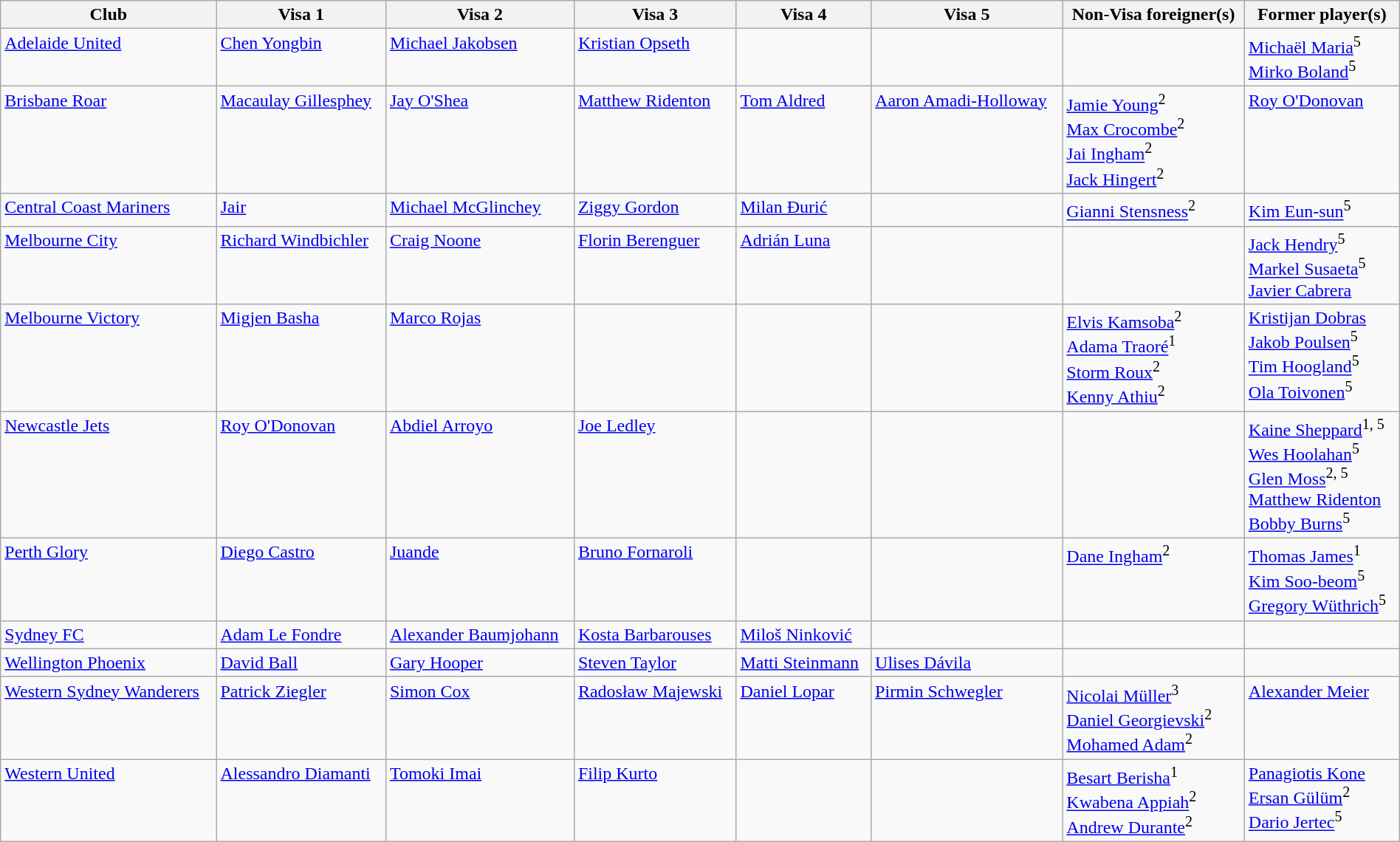<table class="wikitable" style="width:100%">
<tr>
<th>Club</th>
<th>Visa 1</th>
<th>Visa 2</th>
<th>Visa 3</th>
<th>Visa 4</th>
<th>Visa 5</th>
<th>Non-Visa foreigner(s)</th>
<th>Former player(s)</th>
</tr>
<tr style="vertical-align:top;">
<td><a href='#'>Adelaide United</a></td>
<td> <a href='#'>Chen Yongbin</a></td>
<td> <a href='#'>Michael Jakobsen</a></td>
<td> <a href='#'>Kristian Opseth</a></td>
<td></td>
<td></td>
<td></td>
<td> <a href='#'>Michaël Maria</a><sup>5</sup> <br> <a href='#'>Mirko Boland</a><sup>5</sup></td>
</tr>
<tr style="vertical-align:top;">
<td><a href='#'>Brisbane Roar</a></td>
<td> <a href='#'>Macaulay Gillesphey</a></td>
<td> <a href='#'>Jay O'Shea</a></td>
<td> <a href='#'>Matthew Ridenton</a></td>
<td> <a href='#'>Tom Aldred</a></td>
<td> <a href='#'>Aaron Amadi-Holloway</a></td>
<td> <a href='#'>Jamie Young</a><sup>2</sup> <br> <a href='#'>Max Crocombe</a><sup>2</sup> <br> <a href='#'>Jai Ingham</a><sup>2</sup> <br> <a href='#'>Jack Hingert</a><sup>2</sup></td>
<td> <a href='#'>Roy O'Donovan</a></td>
</tr>
<tr style="vertical-align:top;">
<td><a href='#'>Central Coast Mariners</a></td>
<td> <a href='#'>Jair</a></td>
<td> <a href='#'>Michael McGlinchey</a></td>
<td> <a href='#'>Ziggy Gordon</a></td>
<td> <a href='#'>Milan Đurić</a></td>
<td></td>
<td> <a href='#'>Gianni Stensness</a><sup>2</sup></td>
<td> <a href='#'>Kim Eun-sun</a><sup>5</sup></td>
</tr>
<tr style="vertical-align:top;">
<td><a href='#'>Melbourne City</a></td>
<td> <a href='#'>Richard Windbichler</a></td>
<td> <a href='#'>Craig Noone</a></td>
<td> <a href='#'>Florin Berenguer</a></td>
<td> <a href='#'>Adrián Luna</a></td>
<td></td>
<td></td>
<td> <a href='#'>Jack Hendry</a><sup>5</sup> <br> <a href='#'>Markel Susaeta</a><sup>5</sup> <br> <a href='#'>Javier Cabrera</a></td>
</tr>
<tr style="vertical-align:top;">
<td><a href='#'>Melbourne Victory</a></td>
<td> <a href='#'>Migjen Basha</a></td>
<td> <a href='#'>Marco Rojas</a></td>
<td></td>
<td></td>
<td></td>
<td> <a href='#'>Elvis Kamsoba</a><sup>2</sup> <br> <a href='#'>Adama Traoré</a><sup>1</sup> <br> <a href='#'>Storm Roux</a><sup>2</sup> <br> <a href='#'>Kenny Athiu</a><sup>2</sup></td>
<td> <a href='#'>Kristijan Dobras</a><br> <a href='#'>Jakob Poulsen</a><sup>5</sup> <br> <a href='#'>Tim Hoogland</a><sup>5</sup><br> <a href='#'>Ola Toivonen</a><sup>5</sup></td>
</tr>
<tr style="vertical-align:top;">
<td><a href='#'>Newcastle Jets</a></td>
<td> <a href='#'>Roy O'Donovan</a></td>
<td> <a href='#'>Abdiel Arroyo</a></td>
<td> <a href='#'>Joe Ledley</a></td>
<td></td>
<td></td>
<td></td>
<td> <a href='#'>Kaine Sheppard</a><sup>1, 5</sup> <br> <a href='#'>Wes Hoolahan</a><sup>5</sup> <br> <a href='#'>Glen Moss</a><sup>2, 5</sup><br> <a href='#'>Matthew Ridenton</a> <br> <a href='#'>Bobby Burns</a><sup>5</sup></td>
</tr>
<tr style="vertical-align:top;">
<td><a href='#'>Perth Glory</a></td>
<td> <a href='#'>Diego Castro</a></td>
<td> <a href='#'>Juande</a></td>
<td> <a href='#'>Bruno Fornaroli</a></td>
<td></td>
<td></td>
<td> <a href='#'>Dane Ingham</a><sup>2</sup></td>
<td> <a href='#'>Thomas James</a><sup>1</sup> <br> <a href='#'>Kim Soo-beom</a><sup>5</sup> <br> <a href='#'>Gregory Wüthrich</a><sup>5</sup></td>
</tr>
<tr style="vertical-align:top;">
<td><a href='#'>Sydney FC</a></td>
<td> <a href='#'>Adam Le Fondre</a></td>
<td> <a href='#'>Alexander Baumjohann</a></td>
<td> <a href='#'>Kosta Barbarouses</a></td>
<td> <a href='#'>Miloš Ninković</a></td>
<td></td>
<td></td>
<td></td>
</tr>
<tr style="vertical-align:top;">
<td><a href='#'>Wellington Phoenix</a></td>
<td> <a href='#'>David Ball</a></td>
<td> <a href='#'>Gary Hooper</a></td>
<td> <a href='#'>Steven Taylor</a></td>
<td> <a href='#'>Matti Steinmann</a></td>
<td> <a href='#'>Ulises Dávila</a></td>
<td></td>
<td></td>
</tr>
<tr style="vertical-align:top;">
<td><a href='#'>Western Sydney Wanderers</a></td>
<td> <a href='#'>Patrick Ziegler</a></td>
<td> <a href='#'>Simon Cox</a></td>
<td> <a href='#'>Radosław Majewski</a></td>
<td> <a href='#'>Daniel Lopar</a></td>
<td> <a href='#'>Pirmin Schwegler</a></td>
<td> <a href='#'>Nicolai Müller</a><sup>3</sup> <br> <a href='#'>Daniel Georgievski</a><sup>2</sup> <br> <a href='#'>Mohamed Adam</a><sup>2</sup></td>
<td> <a href='#'>Alexander Meier</a></td>
</tr>
<tr style="vertical-align:top;">
<td><a href='#'>Western United</a></td>
<td> <a href='#'>Alessandro Diamanti</a></td>
<td> <a href='#'>Tomoki Imai</a></td>
<td> <a href='#'>Filip Kurto</a></td>
<td></td>
<td></td>
<td> <a href='#'>Besart Berisha</a><sup>1</sup> <br> <a href='#'>Kwabena Appiah</a><sup>2</sup> <br> <a href='#'>Andrew Durante</a><sup>2</sup></td>
<td> <a href='#'>Panagiotis Kone</a> <br> <a href='#'>Ersan Gülüm</a><sup>2</sup> <br> <a href='#'>Dario Jertec</a><sup>5</sup></td>
</tr>
</table>
